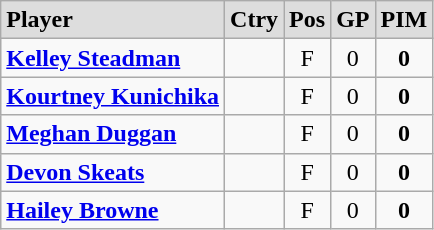<table class="wikitable">
<tr align="center" style="font-weight:bold; background-color:#dddddd;" |>
<td align="left">Player</td>
<td>Ctry</td>
<td>Pos</td>
<td>GP</td>
<td>PIM</td>
</tr>
<tr align="center">
<td align="left"><strong><a href='#'>Kelley Steadman</a></strong></td>
<td></td>
<td>F</td>
<td>0</td>
<td><strong>0</strong></td>
</tr>
<tr align="center">
<td align="left"><strong><a href='#'>Kourtney Kunichika</a></strong></td>
<td></td>
<td>F</td>
<td>0</td>
<td><strong>0</strong></td>
</tr>
<tr align="center">
<td align="left"><strong><a href='#'>Meghan Duggan</a></strong></td>
<td></td>
<td>F</td>
<td>0</td>
<td><strong>0</strong></td>
</tr>
<tr align="center">
<td align="left"><strong><a href='#'>Devon Skeats</a></strong></td>
<td></td>
<td>F</td>
<td>0</td>
<td><strong>0</strong></td>
</tr>
<tr align="center">
<td align="left"><strong><a href='#'>Hailey Browne</a></strong></td>
<td></td>
<td>F</td>
<td>0</td>
<td><strong>0</strong></td>
</tr>
</table>
